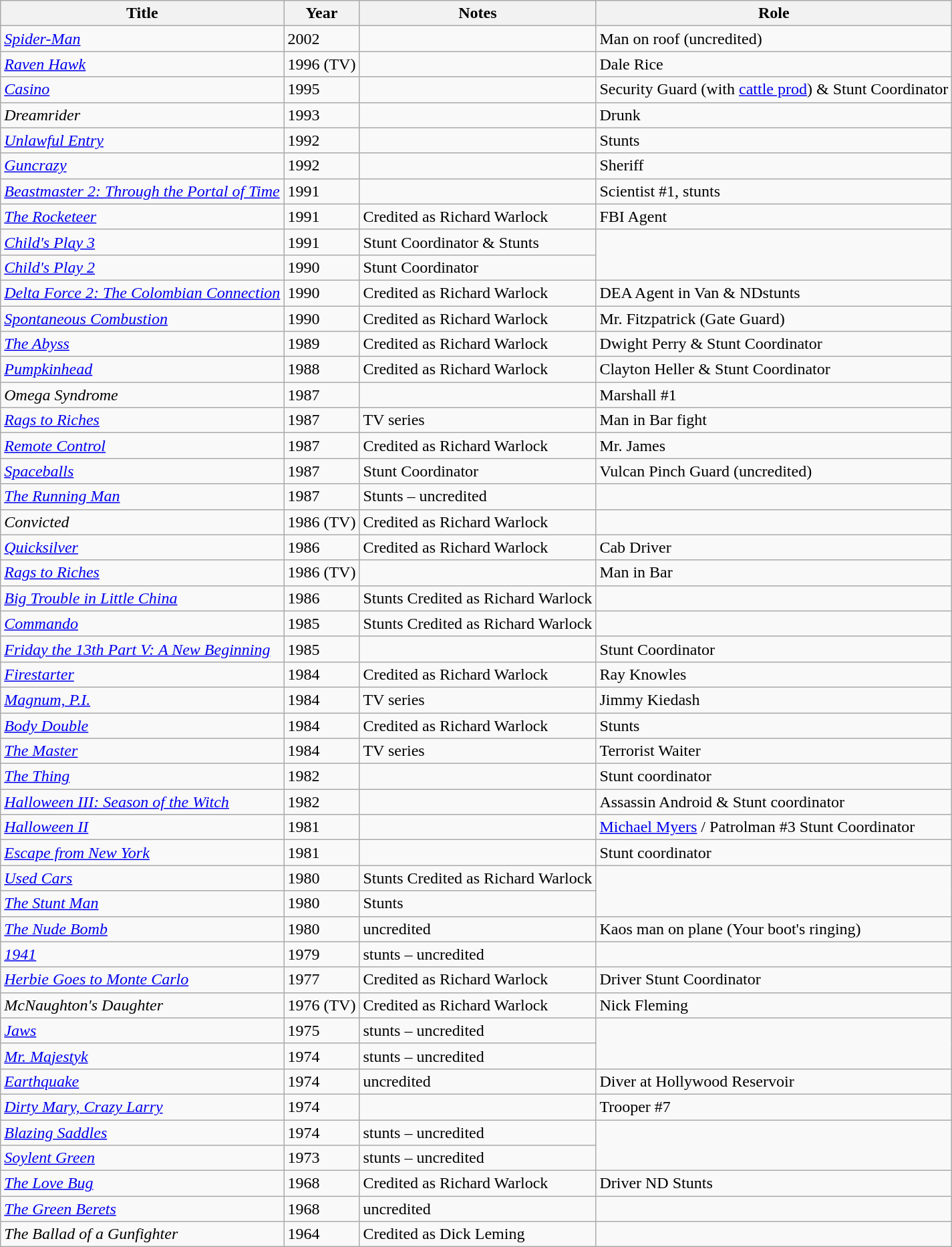<table class="wikitable sortable">
<tr>
<th>Title</th>
<th>Year</th>
<th>Notes</th>
<th>Role</th>
</tr>
<tr>
<td><em><a href='#'>Spider-Man</a></em></td>
<td>2002</td>
<td></td>
<td>Man on roof (uncredited)</td>
</tr>
<tr>
<td><em><a href='#'>Raven Hawk</a></em></td>
<td>1996 (TV)</td>
<td></td>
<td>Dale Rice</td>
</tr>
<tr>
<td><em><a href='#'>Casino</a></em></td>
<td>1995</td>
<td></td>
<td>Security Guard (with <a href='#'>cattle prod</a>) & Stunt Coordinator</td>
</tr>
<tr>
<td><em>Dreamrider</em></td>
<td>1993</td>
<td></td>
<td>Drunk</td>
</tr>
<tr>
<td><em><a href='#'>Unlawful Entry</a></em></td>
<td>1992</td>
<td></td>
<td>Stunts</td>
</tr>
<tr>
<td><em><a href='#'>Guncrazy</a></em></td>
<td>1992</td>
<td></td>
<td>Sheriff</td>
</tr>
<tr>
<td><em><a href='#'>Beastmaster 2: Through the Portal of Time</a></em></td>
<td>1991</td>
<td></td>
<td>Scientist #1, stunts</td>
</tr>
<tr>
<td><em><a href='#'>The Rocketeer</a></em></td>
<td>1991</td>
<td>Credited as Richard Warlock</td>
<td>FBI Agent</td>
</tr>
<tr>
<td><em><a href='#'>Child's Play 3</a></em></td>
<td>1991</td>
<td>Stunt Coordinator & Stunts</td>
</tr>
<tr>
<td><em><a href='#'>Child's Play 2</a></em></td>
<td>1990</td>
<td>Stunt Coordinator</td>
</tr>
<tr>
<td><em><a href='#'>Delta Force 2: The Colombian Connection</a></em></td>
<td>1990</td>
<td>Credited as Richard Warlock</td>
<td>DEA Agent in Van & NDstunts</td>
</tr>
<tr>
<td><em><a href='#'>Spontaneous Combustion</a></em></td>
<td>1990</td>
<td>Credited as Richard Warlock</td>
<td>Mr. Fitzpatrick (Gate Guard)</td>
</tr>
<tr>
<td><em><a href='#'>The Abyss</a></em></td>
<td>1989</td>
<td>Credited as Richard Warlock</td>
<td>Dwight Perry & Stunt Coordinator</td>
</tr>
<tr>
<td><em><a href='#'>Pumpkinhead</a></em></td>
<td>1988</td>
<td>Credited as Richard Warlock</td>
<td>Clayton Heller & Stunt Coordinator</td>
</tr>
<tr>
<td><em>Omega Syndrome</em></td>
<td>1987</td>
<td></td>
<td>Marshall #1</td>
</tr>
<tr>
<td><em><a href='#'>Rags to Riches</a></em></td>
<td>1987</td>
<td>TV series</td>
<td>Man in Bar fight</td>
</tr>
<tr>
<td><em><a href='#'>Remote Control</a></em></td>
<td>1987</td>
<td>Credited as Richard Warlock</td>
<td>Mr. James</td>
</tr>
<tr>
<td><em><a href='#'>Spaceballs</a></em></td>
<td>1987</td>
<td>Stunt Coordinator</td>
<td>Vulcan Pinch Guard (uncredited)</td>
</tr>
<tr>
<td><em><a href='#'>The Running Man</a></em></td>
<td>1987</td>
<td>Stunts – uncredited</td>
</tr>
<tr>
<td><em>Convicted</em></td>
<td>1986 (TV)</td>
<td>Credited as Richard Warlock</td>
<td></td>
</tr>
<tr>
<td><em><a href='#'>Quicksilver</a></em></td>
<td>1986</td>
<td>Credited as Richard Warlock</td>
<td>Cab Driver</td>
</tr>
<tr>
<td><em><a href='#'>Rags to Riches</a></em></td>
<td>1986 (TV)</td>
<td></td>
<td>Man in Bar</td>
</tr>
<tr>
<td><em><a href='#'>Big Trouble in Little China</a></em></td>
<td>1986</td>
<td>Stunts Credited as Richard Warlock</td>
<td></td>
</tr>
<tr>
<td><em><a href='#'>Commando</a></em></td>
<td>1985</td>
<td>Stunts Credited as Richard Warlock</td>
<td></td>
</tr>
<tr>
<td><em><a href='#'>Friday the 13th Part V: A New Beginning</a></em></td>
<td>1985</td>
<td></td>
<td>Stunt Coordinator</td>
</tr>
<tr>
<td><em><a href='#'>Firestarter</a></em></td>
<td>1984</td>
<td>Credited as Richard Warlock</td>
<td>Ray Knowles</td>
</tr>
<tr>
<td><em><a href='#'>Magnum, P.I.</a></em></td>
<td>1984</td>
<td>TV series</td>
<td>Jimmy Kiedash</td>
</tr>
<tr>
<td><em><a href='#'>Body Double</a></em></td>
<td>1984</td>
<td>Credited as Richard Warlock</td>
<td>Stunts</td>
</tr>
<tr>
<td><em><a href='#'>The Master</a></em></td>
<td>1984</td>
<td>TV series</td>
<td>Terrorist Waiter</td>
</tr>
<tr>
<td><em><a href='#'>The Thing</a></em></td>
<td>1982</td>
<td></td>
<td>Stunt coordinator</td>
</tr>
<tr>
<td><em><a href='#'>Halloween III: Season of the Witch</a></em></td>
<td>1982</td>
<td></td>
<td>Assassin Android & Stunt coordinator</td>
</tr>
<tr>
<td><em><a href='#'>Halloween II</a></em></td>
<td>1981</td>
<td></td>
<td><a href='#'>Michael Myers</a> / Patrolman #3 Stunt Coordinator</td>
</tr>
<tr>
<td><em><a href='#'>Escape from New York</a></em></td>
<td>1981</td>
<td></td>
<td>Stunt coordinator</td>
</tr>
<tr>
<td><em><a href='#'>Used Cars</a></em></td>
<td>1980</td>
<td>Stunts Credited as Richard Warlock</td>
</tr>
<tr>
<td><em><a href='#'>The Stunt Man</a></em></td>
<td>1980</td>
<td>Stunts</td>
</tr>
<tr>
<td><em><a href='#'>The Nude Bomb</a></em></td>
<td>1980</td>
<td>uncredited</td>
<td>Kaos man on plane (Your boot's ringing)</td>
</tr>
<tr>
<td><em><a href='#'>1941</a></em></td>
<td>1979</td>
<td>stunts – uncredited</td>
</tr>
<tr>
<td><em><a href='#'>Herbie Goes to Monte Carlo</a></em></td>
<td>1977</td>
<td>Credited as Richard Warlock</td>
<td>Driver Stunt Coordinator</td>
</tr>
<tr>
<td><em>McNaughton's Daughter</em></td>
<td>1976 (TV)</td>
<td>Credited as Richard Warlock</td>
<td>Nick Fleming</td>
</tr>
<tr>
<td><em><a href='#'>Jaws</a></em></td>
<td>1975</td>
<td>stunts – uncredited</td>
</tr>
<tr>
<td><em><a href='#'>Mr. Majestyk</a></em></td>
<td>1974</td>
<td>stunts – uncredited</td>
</tr>
<tr>
<td><em><a href='#'>Earthquake</a></em></td>
<td>1974</td>
<td>uncredited</td>
<td>Diver at Hollywood Reservoir</td>
</tr>
<tr>
<td><em><a href='#'>Dirty Mary, Crazy Larry</a></em></td>
<td>1974</td>
<td></td>
<td>Trooper #7</td>
</tr>
<tr>
<td><em><a href='#'>Blazing Saddles</a></em></td>
<td>1974</td>
<td>stunts – uncredited</td>
</tr>
<tr>
<td><em><a href='#'>Soylent Green</a></em></td>
<td>1973</td>
<td>stunts – uncredited</td>
</tr>
<tr>
<td><em><a href='#'>The Love Bug</a></em></td>
<td>1968</td>
<td>Credited as Richard Warlock</td>
<td>Driver ND Stunts</td>
</tr>
<tr>
<td><em><a href='#'>The Green Berets</a></em></td>
<td>1968</td>
<td>uncredited</td>
<td></td>
</tr>
<tr>
<td><em>The Ballad of a Gunfighter</em></td>
<td>1964</td>
<td>Credited as Dick Leming</td>
<td></td>
</tr>
</table>
